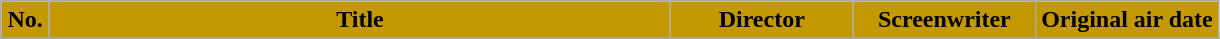<table class="wikitable">
<tr>
<th style="background: #C49900; width: 4%">No.</th>
<th style="background: #C49900">Title</th>
<th style="background: #C49900; width: 15%">Director</th>
<th style="background: #C49900; width: 15%">Screenwriter</th>
<th style="background: #C49900; width: 15%">Original air date</th>
</tr>
<tr>
</tr>
</table>
